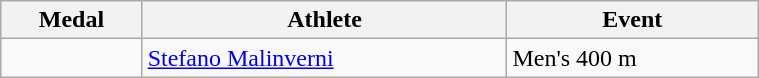<table class="wikitable" style="width:40%; font-size:100%; text-align:left;">
<tr>
<th>Medal</th>
<th>Athlete</th>
<th>Event</th>
</tr>
<tr>
<td align=center></td>
<td><a href='#'>Stefano Malinverni</a></td>
<td>Men's 400 m</td>
</tr>
</table>
